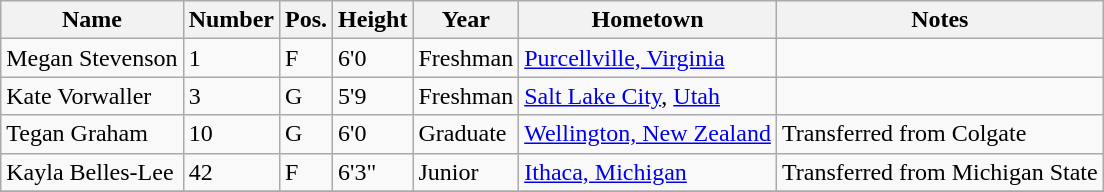<table class="wikitable sortable" border="1">
<tr>
<th>Name</th>
<th>Number</th>
<th>Pos.</th>
<th>Height</th>
<th>Year</th>
<th>Hometown</th>
<th class="unsortable">Notes</th>
</tr>
<tr>
<td>Megan Stevenson</td>
<td>1</td>
<td>F</td>
<td>6'0</td>
<td>Freshman</td>
<td><a href='#'>Purcellville, Virginia</a></td>
<td></td>
</tr>
<tr>
<td>Kate Vorwaller</td>
<td>3</td>
<td>G</td>
<td>5'9</td>
<td>Freshman</td>
<td><a href='#'>Salt Lake City</a>, <a href='#'>Utah</a></td>
<td></td>
</tr>
<tr>
<td>Tegan Graham</td>
<td>10</td>
<td>G</td>
<td>6'0</td>
<td>Graduate</td>
<td><a href='#'>Wellington, New Zealand</a></td>
<td>Transferred from Colgate</td>
</tr>
<tr>
<td>Kayla Belles-Lee</td>
<td>42</td>
<td>F</td>
<td>6'3"</td>
<td>Junior</td>
<td><a href='#'>Ithaca, Michigan</a></td>
<td>Transferred from Michigan State</td>
</tr>
<tr>
</tr>
</table>
